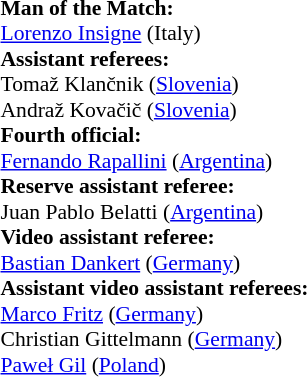<table style="width:100%; font-size:90%;">
<tr>
<td><br><strong>Man of the Match:</strong>
<br><a href='#'>Lorenzo Insigne</a> (Italy)<br><strong>Assistant referees:</strong>
<br>Tomaž Klančnik (<a href='#'>Slovenia</a>)
<br>Andraž Kovačič (<a href='#'>Slovenia</a>)
<br><strong>Fourth official:</strong>
<br><a href='#'>Fernando Rapallini</a> (<a href='#'>Argentina</a>)
<br><strong>Reserve assistant referee:</strong>
<br>Juan Pablo Belatti (<a href='#'>Argentina</a>)
<br><strong>Video assistant referee:</strong>
<br><a href='#'>Bastian Dankert</a> (<a href='#'>Germany</a>)
<br><strong>Assistant video assistant referees:</strong>
<br><a href='#'>Marco Fritz</a> (<a href='#'>Germany</a>)
<br>Christian Gittelmann (<a href='#'>Germany</a>)
<br><a href='#'>Paweł Gil</a> (<a href='#'>Poland</a>)</td>
</tr>
</table>
